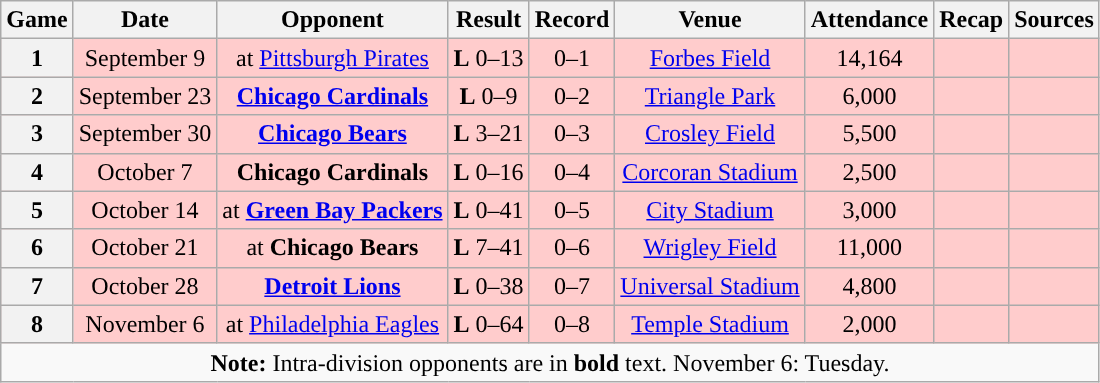<table class="wikitable" style="text-align:center">
<tr>
<th>Game</th>
<th>Date</th>
<th>Opponent</th>
<th>Result</th>
<th>Record</th>
<th>Venue</th>
<th>Attendance</th>
<th>Recap</th>
<th>Sources</th>
</tr>
<tr style="background:#fcc">
<th>1</th>
<td>September 9</td>
<td>at <a href='#'>Pittsburgh Pirates</a></td>
<td><strong>L</strong> 0–13</td>
<td>0–1</td>
<td><a href='#'>Forbes Field</a></td>
<td>14,164</td>
<td></td>
<td></td>
</tr>
<tr style="background:#fcc">
<th>2</th>
<td>September 23</td>
<td><strong><a href='#'>Chicago Cardinals</a></strong></td>
<td><strong>L</strong> 0–9</td>
<td>0–2</td>
<td><a href='#'>Triangle Park</a></td>
<td>6,000</td>
<td></td>
<td></td>
</tr>
<tr style="background:#fcc">
<th>3</th>
<td>September 30</td>
<td><strong><a href='#'>Chicago Bears</a></strong></td>
<td><strong>L</strong> 3–21</td>
<td>0–3</td>
<td><a href='#'>Crosley Field</a></td>
<td>5,500</td>
<td></td>
<td></td>
</tr>
<tr style="background:#fcc">
<th>4</th>
<td>October 7</td>
<td><strong>Chicago Cardinals</strong></td>
<td><strong>L</strong> 0–16</td>
<td>0–4</td>
<td><a href='#'>Corcoran Stadium</a></td>
<td>2,500</td>
<td></td>
<td></td>
</tr>
<tr style="background:#fcc">
<th>5</th>
<td>October 14</td>
<td>at <strong><a href='#'>Green Bay Packers</a></strong></td>
<td><strong>L</strong> 0–41</td>
<td>0–5</td>
<td><a href='#'>City Stadium</a></td>
<td>3,000</td>
<td></td>
<td></td>
</tr>
<tr style="background:#fcc">
<th>6</th>
<td>October 21</td>
<td>at <strong>Chicago Bears</strong></td>
<td><strong>L</strong> 7–41</td>
<td>0–6</td>
<td><a href='#'>Wrigley Field</a></td>
<td>11,000</td>
<td></td>
<td></td>
</tr>
<tr style="background:#fcc">
<th>7</th>
<td>October 28</td>
<td><strong><a href='#'>Detroit Lions</a></strong></td>
<td><strong>L</strong> 0–38</td>
<td>0–7</td>
<td><a href='#'>Universal Stadium</a></td>
<td>4,800</td>
<td></td>
<td></td>
</tr>
<tr style="background:#fcc">
<th>8</th>
<td>November 6</td>
<td>at <a href='#'>Philadelphia Eagles</a></td>
<td><strong>L</strong> 0–64</td>
<td>0–8</td>
<td><a href='#'>Temple Stadium</a></td>
<td>2,000</td>
<td></td>
<td></td>
</tr>
<tr>
<td colspan="10"><strong>Note:</strong> Intra-division opponents are in <strong>bold</strong> text. November 6: Tuesday.</td>
</tr>
</table>
